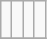<table class="wikitable">
<tr ---->
<td><br></td>
<td><br></td>
<td><br></td>
<td><br></td>
</tr>
<tr --->
</tr>
</table>
